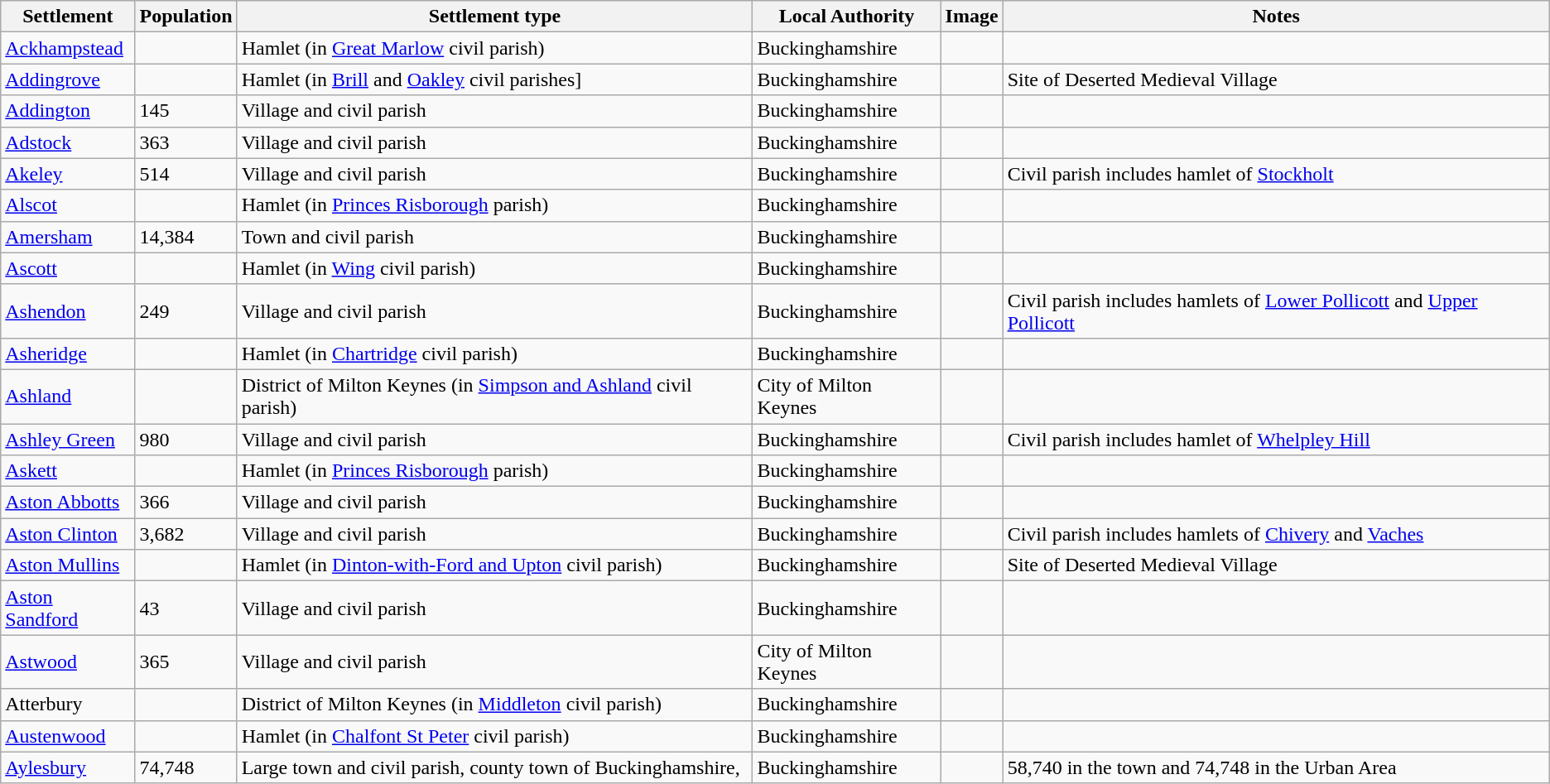<table class="wikitable sortable">
<tr>
<th style="font-weight: bold;">Settlement</th>
<th style="font-weight: bold;">Population</th>
<th style="font-weight: bold;">Settlement type</th>
<th style="font-weight: bold;">Local Authority</th>
<th style="font-weight: bold;">Image</th>
<th style="font-weight: bold;">Notes</th>
</tr>
<tr>
<td><a href='#'>Ackhampstead</a></td>
<td></td>
<td>Hamlet (in <a href='#'>Great Marlow</a> civil parish)</td>
<td>Buckinghamshire</td>
<td></td>
<td></td>
</tr>
<tr>
<td><a href='#'>Addingrove</a></td>
<td></td>
<td>Hamlet (in <a href='#'>Brill</a> and <a href='#'>Oakley</a> civil parishes]</td>
<td>Buckinghamshire</td>
<td></td>
<td>Site of Deserted Medieval Village</td>
</tr>
<tr>
<td><a href='#'>Addington</a></td>
<td>145</td>
<td>Village and civil parish</td>
<td>Buckinghamshire</td>
<td></td>
<td></td>
</tr>
<tr>
<td><a href='#'>Adstock</a></td>
<td>363</td>
<td>Village and civil parish</td>
<td>Buckinghamshire</td>
<td></td>
<td></td>
</tr>
<tr>
<td><a href='#'>Akeley</a></td>
<td>514</td>
<td>Village and civil parish</td>
<td>Buckinghamshire</td>
<td></td>
<td>Civil parish includes hamlet of <a href='#'>Stockholt</a></td>
</tr>
<tr>
<td><a href='#'>Alscot</a></td>
<td></td>
<td>Hamlet (in <a href='#'>Princes Risborough</a> parish)</td>
<td>Buckinghamshire</td>
<td></td>
<td></td>
</tr>
<tr>
<td><a href='#'>Amersham</a></td>
<td>14,384</td>
<td>Town and civil parish</td>
<td>Buckinghamshire</td>
<td></td>
<td></td>
</tr>
<tr>
<td><a href='#'>Ascott</a></td>
<td></td>
<td>Hamlet (in <a href='#'>Wing</a> civil parish)</td>
<td>Buckinghamshire</td>
<td></td>
<td></td>
</tr>
<tr>
<td><a href='#'>Ashendon</a></td>
<td>249</td>
<td>Village and civil parish</td>
<td>Buckinghamshire</td>
<td></td>
<td>Civil parish includes hamlets of <a href='#'>Lower Pollicott</a> and <a href='#'>Upper Pollicott</a></td>
</tr>
<tr>
<td><a href='#'>Asheridge</a></td>
<td></td>
<td>Hamlet (in <a href='#'>Chartridge</a> civil parish)</td>
<td>Buckinghamshire</td>
<td></td>
<td></td>
</tr>
<tr>
<td><a href='#'>Ashland</a></td>
<td></td>
<td>District of Milton Keynes (in <a href='#'>Simpson and Ashland</a> civil parish)</td>
<td>City of Milton Keynes</td>
<td></td>
<td></td>
</tr>
<tr>
<td><a href='#'>Ashley Green</a></td>
<td>980</td>
<td>Village and civil parish</td>
<td>Buckinghamshire</td>
<td></td>
<td>Civil parish includes hamlet of <a href='#'>Whelpley Hill</a></td>
</tr>
<tr>
<td><a href='#'>Askett</a></td>
<td></td>
<td>Hamlet (in <a href='#'>Princes Risborough</a> parish)</td>
<td>Buckinghamshire</td>
<td></td>
<td></td>
</tr>
<tr>
<td><a href='#'>Aston Abbotts</a></td>
<td>366</td>
<td>Village and civil parish</td>
<td>Buckinghamshire</td>
<td></td>
<td></td>
</tr>
<tr>
<td><a href='#'>Aston Clinton</a></td>
<td>3,682</td>
<td>Village and civil parish</td>
<td>Buckinghamshire</td>
<td></td>
<td>Civil parish includes hamlets of <a href='#'>Chivery</a> and <a href='#'>Vaches</a></td>
</tr>
<tr>
<td><a href='#'>Aston Mullins</a></td>
<td></td>
<td>Hamlet (in <a href='#'>Dinton-with-Ford and Upton</a> civil parish)</td>
<td>Buckinghamshire</td>
<td></td>
<td>Site of Deserted Medieval Village</td>
</tr>
<tr>
<td><a href='#'>Aston Sandford</a></td>
<td>43</td>
<td>Village and civil parish</td>
<td>Buckinghamshire</td>
<td></td>
<td></td>
</tr>
<tr>
<td><a href='#'>Astwood</a></td>
<td>365</td>
<td>Village and civil parish</td>
<td>City of Milton Keynes</td>
<td></td>
<td></td>
</tr>
<tr>
<td>Atterbury</td>
<td></td>
<td>District of Milton Keynes (in <a href='#'>Middleton</a> civil parish)</td>
<td>Buckinghamshire</td>
<td></td>
<td></td>
</tr>
<tr>
<td><a href='#'>Austenwood</a></td>
<td></td>
<td>Hamlet (in <a href='#'>Chalfont St Peter</a> civil parish)</td>
<td>Buckinghamshire</td>
<td></td>
<td></td>
</tr>
<tr>
<td><a href='#'>Aylesbury</a></td>
<td>74,748</td>
<td>Large town and civil parish, county town of Buckinghamshire,</td>
<td>Buckinghamshire</td>
<td></td>
<td>58,740 in the town and 74,748 in the Urban Area</td>
</tr>
</table>
